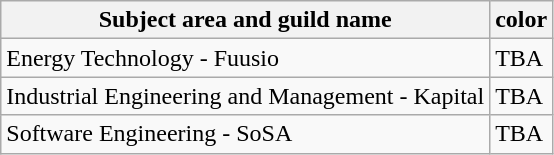<table class="wikitable">
<tr>
<th>Subject area and guild name</th>
<th>color</th>
</tr>
<tr>
<td>Energy Technology - Fuusio</td>
<td>TBA</td>
</tr>
<tr>
<td>Industrial Engineering and Management - Kapital</td>
<td>TBA</td>
</tr>
<tr>
<td>Software Engineering - SoSA</td>
<td>TBA</td>
</tr>
</table>
